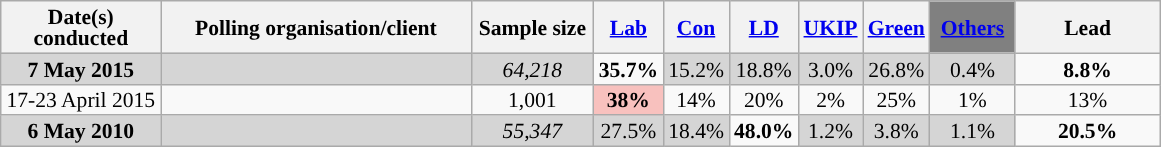<table class="wikitable sortable" style="text-align:center;font-size:90%;line-height:14px">
<tr>
<th ! style="width:100px;">Date(s)<br>conducted</th>
<th style="width:200px;">Polling organisation/client</th>
<th class="unsortable" style="width:75px;">Sample size</th>
<th class="unsortable" style="background:"><a href='#'><span>Lab</span></a></th>
<th class="unsortable" style="background:"><a href='#'><span>Con</span></a></th>
<th class="unsortable" style="background:"><a href='#'><span>LD</span></a></th>
<th class="unsortable" style="background:"><a href='#'><span>UKIP</span></a></th>
<th class="unsortable" style="background:"><a href='#'><span>Green</span></a></th>
<th class="unsortable" style="background:gray; width:50px;"><a href='#'><span>Others</span></a></th>
<th class="unsortable" style="width:90px;">Lead</th>
</tr>
<tr>
<td style="background:#D5D5D5"><strong>7 May 2015</strong></td>
<td style="background:#D5D5D5"></td>
<td style="background:#D5D5D5"><em>64,218</em></td>
<td style="background:"><strong>35.7%</strong></td>
<td style="background:#D5D5D5">15.2%</td>
<td style="background:#D5D5D5">18.8%</td>
<td style="background:#D5D5D5">3.0%</td>
<td style="background:#D5D5D5">26.8%</td>
<td style="background:#D5D5D5">0.4%</td>
<td style="background:"><strong>8.8% </strong></td>
</tr>
<tr>
<td>17-23 April 2015</td>
<td> </td>
<td>1,001</td>
<td style="background:#F8C1BE"><strong>38%</strong></td>
<td>14%</td>
<td>20%</td>
<td>2%</td>
<td>25%</td>
<td>1%</td>
<td style="background:">13%</td>
</tr>
<tr>
<td style="background:#D5D5D5"><strong>6 May 2010</strong></td>
<td style="background:#D5D5D5"></td>
<td style="background:#D5D5D5"><em>55,347</em></td>
<td style="background:#D5D5D5">27.5%</td>
<td style="background:#D5D5D5">18.4%</td>
<td style="background:"><strong>48.0%</strong></td>
<td style="background:#D5D5D5">1.2%</td>
<td style="background:#D5D5D5">3.8%</td>
<td style="background:#D5D5D5">1.1%</td>
<td style="background:"><strong>20.5% </strong></td>
</tr>
</table>
